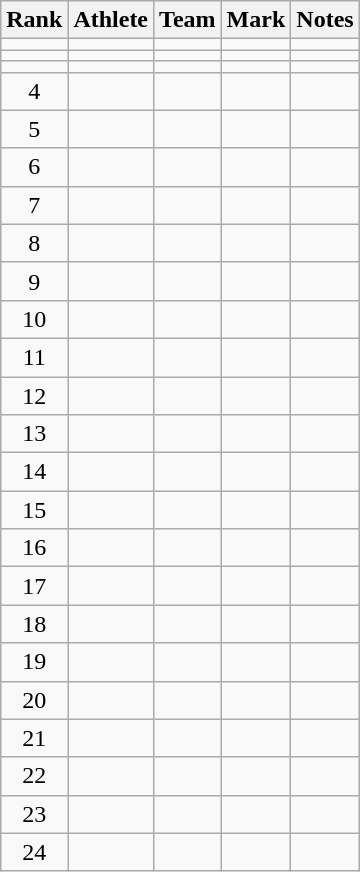<table class="wikitable sortable" style="text-align:center">
<tr>
<th>Rank</th>
<th>Athlete</th>
<th>Team</th>
<th>Mark</th>
<th>Notes</th>
</tr>
<tr>
<td></td>
<td align=left></td>
<td></td>
<td><strong></strong></td>
<td></td>
</tr>
<tr>
<td></td>
<td align=left></td>
<td></td>
<td><strong></strong></td>
<td></td>
</tr>
<tr>
<td></td>
<td align=left></td>
<td></td>
<td><strong></strong></td>
<td></td>
</tr>
<tr>
<td>4</td>
<td align=left></td>
<td></td>
<td><strong></strong></td>
<td></td>
</tr>
<tr>
<td>5</td>
<td align=left></td>
<td></td>
<td><strong></strong></td>
<td></td>
</tr>
<tr>
<td>6</td>
<td align=left></td>
<td></td>
<td><strong></strong></td>
<td></td>
</tr>
<tr>
<td>7</td>
<td align=left></td>
<td></td>
<td><strong></strong></td>
<td></td>
</tr>
<tr>
<td>8</td>
<td align=left></td>
<td></td>
<td><strong></strong></td>
<td></td>
</tr>
<tr>
<td>9</td>
<td align=left></td>
<td></td>
<td><strong></strong></td>
<td></td>
</tr>
<tr>
<td>10</td>
<td align=left></td>
<td></td>
<td><strong></strong></td>
<td></td>
</tr>
<tr>
<td>11</td>
<td align=left></td>
<td></td>
<td><strong></strong></td>
<td></td>
</tr>
<tr>
<td>12</td>
<td align=left></td>
<td></td>
<td><strong></strong></td>
<td></td>
</tr>
<tr>
<td>13</td>
<td align=left></td>
<td></td>
<td><strong></strong></td>
<td></td>
</tr>
<tr>
<td>14</td>
<td align=left></td>
<td></td>
<td><strong></strong></td>
<td></td>
</tr>
<tr>
<td>15</td>
<td align=left></td>
<td></td>
<td><strong></strong></td>
<td></td>
</tr>
<tr>
<td>16</td>
<td align=left></td>
<td></td>
<td><strong></strong></td>
<td></td>
</tr>
<tr>
<td>17</td>
<td align=left></td>
<td></td>
<td><strong></strong></td>
<td></td>
</tr>
<tr>
<td>18</td>
<td align=left></td>
<td></td>
<td><strong></strong></td>
<td></td>
</tr>
<tr>
<td>19</td>
<td align=left></td>
<td></td>
<td><strong></strong></td>
<td></td>
</tr>
<tr>
<td>20</td>
<td align=left></td>
<td></td>
<td><strong></strong></td>
<td></td>
</tr>
<tr>
<td>21</td>
<td align=left></td>
<td></td>
<td><strong></strong></td>
<td></td>
</tr>
<tr>
<td>22</td>
<td align=left></td>
<td></td>
<td><strong></strong></td>
<td></td>
</tr>
<tr>
<td>23</td>
<td align=left></td>
<td></td>
<td><strong></strong></td>
<td></td>
</tr>
<tr>
<td>24</td>
<td align=left></td>
<td></td>
<td><strong></strong></td>
<td></td>
</tr>
</table>
